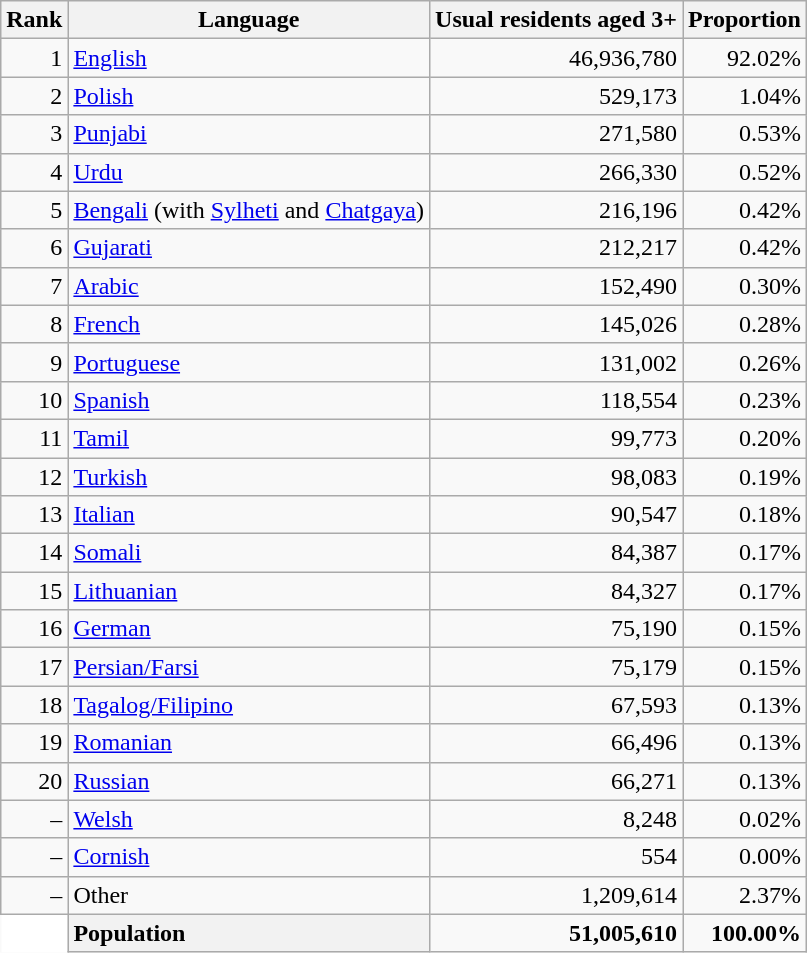<table class="wikitable sortable" style="text-align:right;border:none;">
<tr>
<th>Rank</th>
<th>Language</th>
<th>Usual residents aged 3+</th>
<th>Proportion</th>
</tr>
<tr>
<td>1</td>
<td style="text-align:left"><a href='#'>English</a></td>
<td>46,936,780</td>
<td>92.02%</td>
</tr>
<tr>
<td>2</td>
<td style="text-align:left"><a href='#'>Polish</a></td>
<td>529,173</td>
<td>1.04%</td>
</tr>
<tr>
<td>3</td>
<td style="text-align:left"><a href='#'>Punjabi</a></td>
<td>271,580</td>
<td>0.53%</td>
</tr>
<tr>
<td>4</td>
<td style="text-align:left"><a href='#'>Urdu</a></td>
<td>266,330</td>
<td>0.52%</td>
</tr>
<tr>
<td>5</td>
<td style="text-align:left"><a href='#'>Bengali</a> (with <a href='#'>Sylheti</a> and <a href='#'>Chatgaya</a>)</td>
<td>216,196</td>
<td>0.42%</td>
</tr>
<tr>
<td>6</td>
<td style="text-align:left"><a href='#'>Gujarati</a></td>
<td>212,217</td>
<td>0.42%</td>
</tr>
<tr>
<td>7</td>
<td style="text-align:left"><a href='#'>Arabic</a></td>
<td>152,490</td>
<td>0.30%</td>
</tr>
<tr>
<td>8</td>
<td style="text-align:left"><a href='#'>French</a></td>
<td>145,026</td>
<td>0.28%</td>
</tr>
<tr>
<td>9</td>
<td style="text-align:left"><a href='#'>Portuguese</a></td>
<td>131,002</td>
<td>0.26%</td>
</tr>
<tr>
<td>10</td>
<td style="text-align:left"><a href='#'>Spanish</a></td>
<td>118,554</td>
<td>0.23%</td>
</tr>
<tr>
<td>11</td>
<td style="text-align:left"><a href='#'>Tamil</a></td>
<td>99,773</td>
<td>0.20%</td>
</tr>
<tr>
<td>12</td>
<td style="text-align:left"><a href='#'>Turkish</a></td>
<td>98,083</td>
<td>0.19%</td>
</tr>
<tr>
<td>13</td>
<td style="text-align:left"><a href='#'>Italian</a></td>
<td>90,547</td>
<td>0.18%</td>
</tr>
<tr>
<td>14</td>
<td style="text-align:left"><a href='#'>Somali</a></td>
<td>84,387</td>
<td>0.17%</td>
</tr>
<tr>
<td>15</td>
<td style="text-align:left"><a href='#'>Lithuanian</a></td>
<td>84,327</td>
<td>0.17%</td>
</tr>
<tr>
<td>16</td>
<td style="text-align:left"><a href='#'>German</a></td>
<td>75,190</td>
<td>0.15%</td>
</tr>
<tr>
<td>17</td>
<td style="text-align:left"><a href='#'>Persian/Farsi</a></td>
<td>75,179</td>
<td>0.15%</td>
</tr>
<tr>
<td>18</td>
<td style="text-align:left"><a href='#'>Tagalog/Filipino</a></td>
<td>67,593</td>
<td>0.13%</td>
</tr>
<tr>
<td>19</td>
<td style="text-align:left"><a href='#'>Romanian</a></td>
<td>66,496</td>
<td>0.13%</td>
</tr>
<tr>
<td>20</td>
<td style="text-align:left"><a href='#'>Russian</a></td>
<td>66,271</td>
<td>0.13%</td>
</tr>
<tr>
<td>–</td>
<td style="text-align:left"><a href='#'>Welsh</a></td>
<td>8,248</td>
<td>0.02%</td>
</tr>
<tr>
<td>–</td>
<td style="text-align:left"><a href='#'>Cornish</a></td>
<td>554</td>
<td>0.00%</td>
</tr>
<tr>
<td>–</td>
<td style="text-align:left">Other</td>
<td>1,209,614</td>
<td>2.37%</td>
</tr>
<tr>
<td style="border:none; background:#ffffff;"></td>
<th style="text-align:left">Population</th>
<td><strong>51,005,610</strong></td>
<td><strong>100.00%</strong></td>
</tr>
</table>
